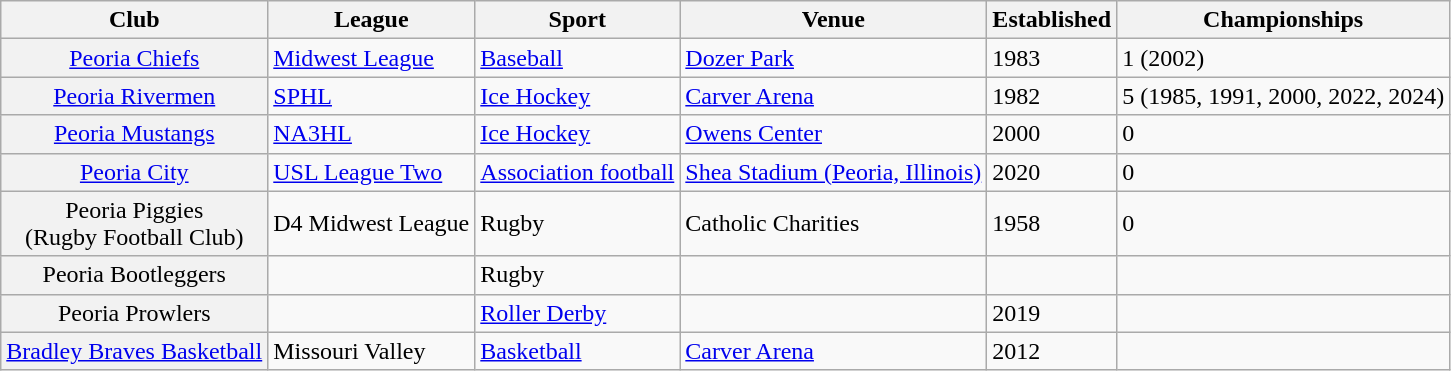<table class="wikitable sortable">
<tr>
<th scope="col">Club</th>
<th scope="col">League</th>
<th scope="col">Sport</th>
<th scope="col">Venue</th>
<th scope="col">Established</th>
<th scope="col">Championships</th>
</tr>
<tr>
<th scope="row" style="font-weight: normal; text-align: center;"><a href='#'>Peoria Chiefs</a></th>
<td><a href='#'>Midwest League</a></td>
<td><a href='#'>Baseball</a></td>
<td><a href='#'>Dozer Park</a></td>
<td>1983</td>
<td>1 (2002)</td>
</tr>
<tr>
<th scope="row" style="font-weight: normal; text-align: center;"><a href='#'>Peoria Rivermen</a></th>
<td><a href='#'>SPHL</a></td>
<td><a href='#'>Ice Hockey</a></td>
<td><a href='#'>Carver Arena</a></td>
<td>1982</td>
<td>5 (1985, 1991, 2000, 2022, 2024)</td>
</tr>
<tr>
<th scope="row" style="font-weight: normal; text-align: center;"><a href='#'>Peoria Mustangs</a></th>
<td><a href='#'>NA3HL</a></td>
<td><a href='#'>Ice Hockey</a></td>
<td><a href='#'>Owens Center</a></td>
<td>2000</td>
<td>0</td>
</tr>
<tr>
<th scope="row" style="font-weight: normal; text-align: center;"><a href='#'>Peoria City</a></th>
<td><a href='#'>USL League Two</a></td>
<td><a href='#'>Association football</a></td>
<td><a href='#'>Shea Stadium (Peoria, Illinois)</a></td>
<td>2020</td>
<td>0</td>
</tr>
<tr>
<th scope="row" style="font-weight: normal; text-align: center;">Peoria Piggies<br>(Rugby Football Club)</th>
<td>D4 Midwest League</td>
<td>Rugby</td>
<td>Catholic Charities</td>
<td>1958</td>
<td>0</td>
</tr>
<tr>
<th scope="row" style="font-weight: normal; text-align: center;">Peoria Bootleggers</th>
<td></td>
<td>Rugby</td>
<td></td>
<td></td>
<td></td>
</tr>
<tr>
<th scope="row" style="font-weight: normal; text-align: center;">Peoria Prowlers</th>
<td></td>
<td><a href='#'>Roller Derby</a></td>
<td></td>
<td>2019</td>
<td></td>
</tr>
<tr>
<th scope="row" style="font-weight: normal; text-align: center;"><a href='#'>Bradley Braves Basketball</a></th>
<td>Missouri Valley</td>
<td><a href='#'>Basketball</a></td>
<td><a href='#'>Carver Arena</a></td>
<td>2012</td>
<td></td>
</tr>
</table>
